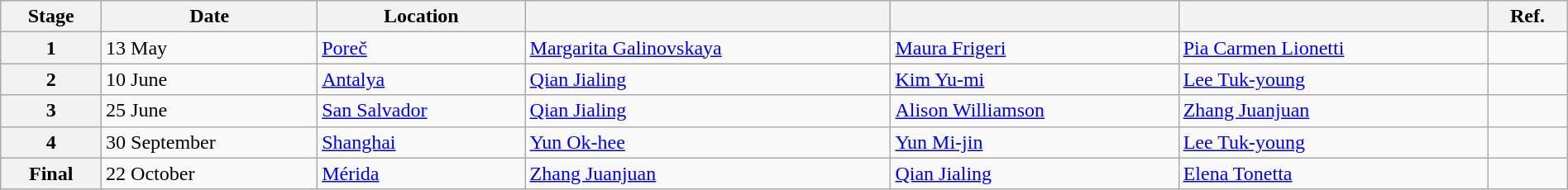<table class="wikitable" style="width:100%">
<tr>
<th>Stage</th>
<th>Date</th>
<th>Location</th>
<th></th>
<th></th>
<th></th>
<th>Ref.</th>
</tr>
<tr>
<th>1</th>
<td>13 May</td>
<td> <a href='#'>Poreč</a></td>
<td> <a href='#'>Margarita Galinovskaya</a></td>
<td> <a href='#'>Maura Frigeri</a></td>
<td> <a href='#'>Pia Carmen Lionetti</a></td>
<td></td>
</tr>
<tr>
<th>2</th>
<td>10 June</td>
<td> <a href='#'>Antalya</a></td>
<td> <a href='#'>Qian Jialing</a></td>
<td> <a href='#'>Kim Yu-mi</a></td>
<td> <a href='#'>Lee Tuk-young</a></td>
<td></td>
</tr>
<tr>
<th>3</th>
<td>25 June</td>
<td> <a href='#'>San Salvador</a></td>
<td> <a href='#'>Qian Jialing</a></td>
<td> <a href='#'>Alison Williamson</a></td>
<td> <a href='#'>Zhang Juanjuan</a></td>
<td></td>
</tr>
<tr>
<th>4</th>
<td>30 September</td>
<td> <a href='#'>Shanghai</a></td>
<td> <a href='#'>Yun Ok-hee</a></td>
<td> <a href='#'>Yun Mi-jin</a></td>
<td> <a href='#'>Lee Tuk-young</a></td>
<td></td>
</tr>
<tr>
<th>Final</th>
<td>22 October</td>
<td> <a href='#'>Mérida</a></td>
<td> <a href='#'>Zhang Juanjuan</a></td>
<td> <a href='#'>Qian Jialing</a></td>
<td> <a href='#'>Elena Tonetta</a></td>
<td></td>
</tr>
</table>
